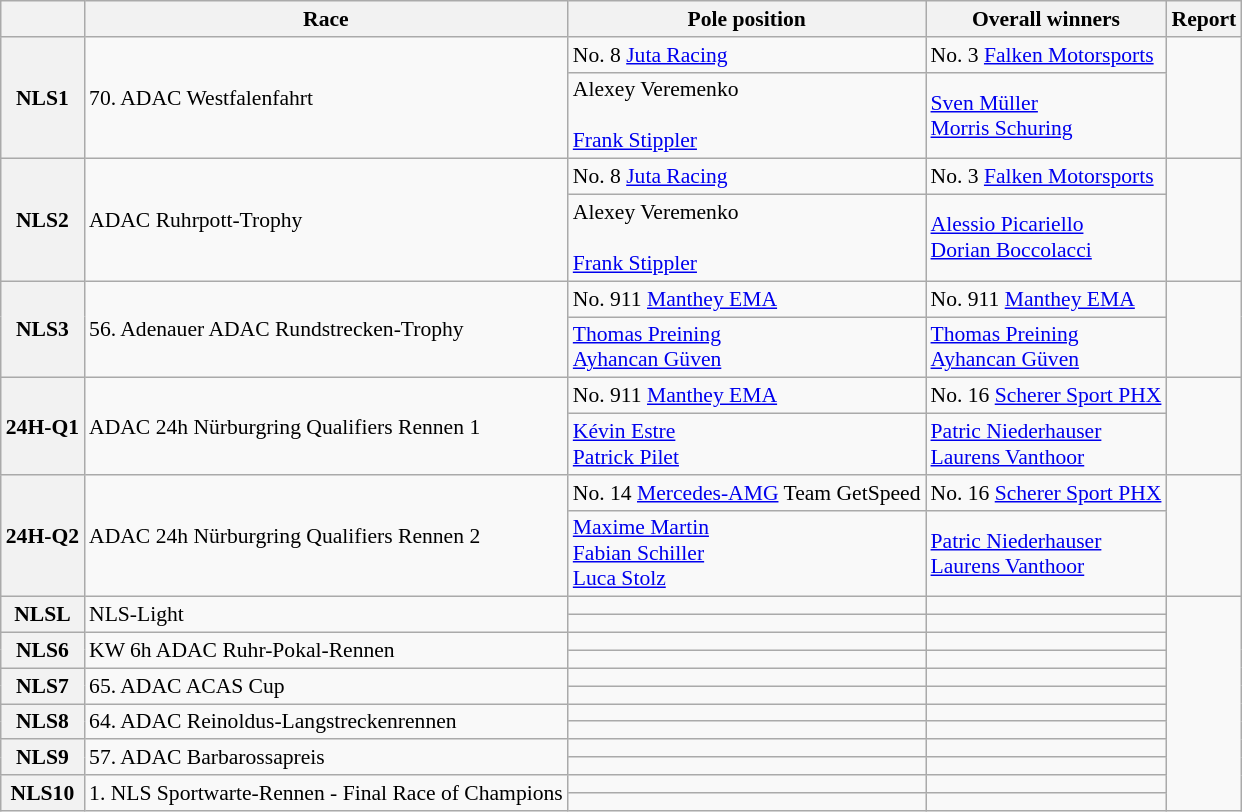<table class="wikitable" style="font-size: 90%;">
<tr>
<th></th>
<th>Race</th>
<th>Pole position</th>
<th>Overall winners</th>
<th>Report</th>
</tr>
<tr>
<th rowspan="2">NLS1</th>
<td rowspan="2">70. ADAC Westfalenfahrt</td>
<td> No. 8 <a href='#'>Juta Racing</a></td>
<td> No. 3 <a href='#'>Falken Motorsports</a></td>
<td rowspan="2"></td>
</tr>
<tr>
<td> Alexey Veremenko<br> <br> <a href='#'>Frank Stippler</a></td>
<td> <a href='#'>Sven Müller</a><br> <a href='#'>Morris Schuring</a></td>
</tr>
<tr>
<th rowspan="2">NLS2</th>
<td rowspan="2">ADAC Ruhrpott-Trophy</td>
<td> No. 8 <a href='#'>Juta Racing</a></td>
<td> No. 3 <a href='#'>Falken Motorsports</a></td>
<td rowspan="2"></td>
</tr>
<tr>
<td> Alexey Veremenko<br> <br> <a href='#'>Frank Stippler</a></td>
<td> <a href='#'>Alessio Picariello</a><br> <a href='#'>Dorian Boccolacci</a></td>
</tr>
<tr>
<th rowspan="2">NLS3</th>
<td rowspan="2">56. Adenauer ADAC Rundstrecken-Trophy</td>
<td> No. 911 <a href='#'>Manthey EMA</a></td>
<td> No. 911 <a href='#'>Manthey EMA</a></td>
<td rowspan="2"></td>
</tr>
<tr>
<td> <a href='#'>Thomas Preining</a><br> <a href='#'>Ayhancan Güven</a></td>
<td> <a href='#'>Thomas Preining</a><br> <a href='#'>Ayhancan Güven</a></td>
</tr>
<tr>
<th rowspan="2">24H-Q1</th>
<td rowspan="2">ADAC 24h Nürburgring Qualifiers Rennen 1</td>
<td> No. 911 <a href='#'>Manthey EMA</a></td>
<td> No. 16 <a href='#'>Scherer Sport PHX</a></td>
<td rowspan="2"></td>
</tr>
<tr>
<td> <a href='#'>Kévin Estre</a><br> <a href='#'>Patrick Pilet</a></td>
<td> <a href='#'>Patric Niederhauser</a><br> <a href='#'>Laurens Vanthoor</a></td>
</tr>
<tr>
<th rowspan="2">24H-Q2</th>
<td rowspan="2">ADAC 24h Nürburgring Qualifiers Rennen 2</td>
<td> No. 14 <a href='#'>Mercedes-AMG</a> Team GetSpeed</td>
<td> No. 16 <a href='#'>Scherer Sport PHX</a></td>
<td rowspan="2"></td>
</tr>
<tr>
<td> <a href='#'>Maxime Martin</a><br> <a href='#'>Fabian Schiller</a><br> <a href='#'>Luca Stolz</a></td>
<td> <a href='#'>Patric Niederhauser</a><br> <a href='#'>Laurens Vanthoor</a></td>
</tr>
<tr>
<th rowspan="2">NLSL</th>
<td rowspan="2">NLS-Light</td>
<td></td>
<td></td>
</tr>
<tr>
<td></td>
<td></td>
</tr>
<tr>
<th rowspan="2">NLS6</th>
<td rowspan="2">KW 6h ADAC Ruhr-Pokal-Rennen</td>
<td></td>
<td></td>
</tr>
<tr>
<td></td>
<td></td>
</tr>
<tr>
<th rowspan="2">NLS7</th>
<td rowspan="2">65. ADAC ACAS Cup</td>
<td></td>
<td></td>
</tr>
<tr>
<td></td>
<td></td>
</tr>
<tr>
<th rowspan="2">NLS8</th>
<td rowspan="2">64. ADAC Reinoldus-Langstreckenrennen</td>
<td></td>
<td></td>
</tr>
<tr>
<td></td>
<td></td>
</tr>
<tr>
<th rowspan="2">NLS9</th>
<td rowspan="2">57. ADAC Barbarossapreis</td>
<td></td>
<td></td>
</tr>
<tr>
<td></td>
<td></td>
</tr>
<tr>
<th rowspan="2">NLS10</th>
<td rowspan="2">1. NLS Sportwarte-Rennen - Final Race of Champions</td>
<td></td>
<td></td>
</tr>
<tr>
<td></td>
<td></td>
</tr>
</table>
